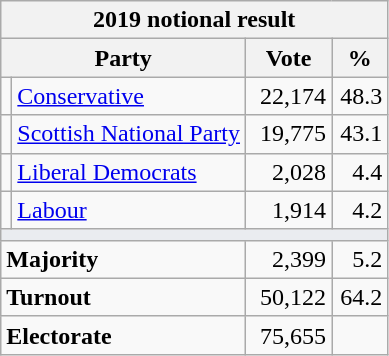<table class="wikitable">
<tr>
<th colspan="4">2019 notional result  </th>
</tr>
<tr>
<th bgcolor="#DDDDFF" width="130px" colspan="2">Party</th>
<th bgcolor="#DDDDFF" width="50px">Vote</th>
<th bgcolor="#DDDDFF" width="30px">%</th>
</tr>
<tr>
<td></td>
<td><a href='#'>Conservative</a></td>
<td align=right>22,174</td>
<td align=right>48.3</td>
</tr>
<tr>
<td></td>
<td><a href='#'>Scottish National Party</a></td>
<td align=right>19,775</td>
<td align=right>43.1</td>
</tr>
<tr>
<td></td>
<td><a href='#'>Liberal Democrats</a></td>
<td align=right>2,028</td>
<td align=right>4.4</td>
</tr>
<tr>
<td></td>
<td><a href='#'>Labour</a></td>
<td align=right>1,914</td>
<td align=right>4.2</td>
</tr>
<tr>
<td colspan="4" bgcolor="#EAECF0"></td>
</tr>
<tr>
<td colspan="2"><strong>Majority</strong></td>
<td align="right">2,399</td>
<td align="right">5.2</td>
</tr>
<tr>
<td colspan="2"><strong>Turnout</strong></td>
<td align=right>50,122</td>
<td align=right>64.2</td>
</tr>
<tr>
<td colspan="2"><strong>Electorate</strong></td>
<td align=right>75,655</td>
</tr>
</table>
